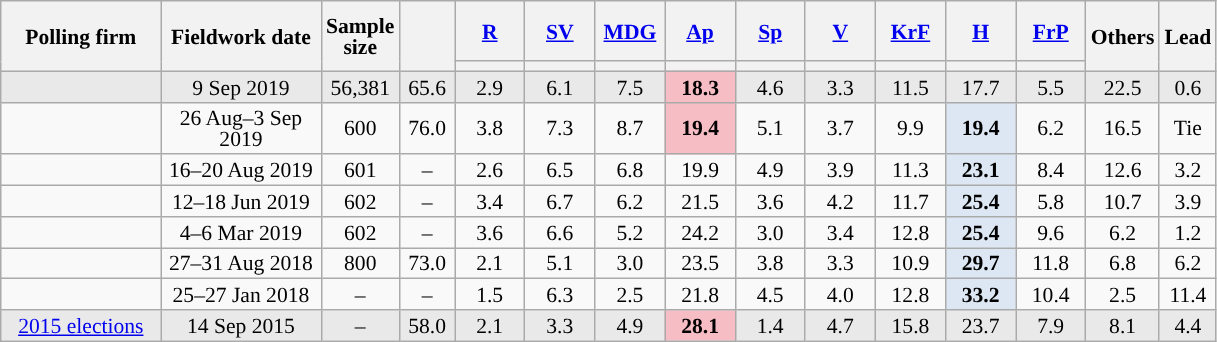<table class="wikitable sortable" style="text-align:center;font-size:90%;line-height:14px;">
<tr style="height:40px;">
<th style="width:100px;" rowspan="2">Polling firm</th>
<th style="width:100px;" rowspan="2">Fieldwork date</th>
<th style="width:35px;" rowspan="2">Sample<br>size</th>
<th style="width:30px;" rowspan="2"></th>
<th class="unsortable" style="width:40px;"><a href='#'>R</a></th>
<th class="unsortable" style="width:40px;"><a href='#'>SV</a></th>
<th class="unsortable" style="width:40px;"><a href='#'>MDG</a></th>
<th class="unsortable" style="width:40px;"><a href='#'>Ap</a></th>
<th class="unsortable" style="width:40px;"><a href='#'>Sp</a></th>
<th class="unsortable" style="width:40px;"><a href='#'>V</a></th>
<th class="unsortable" style="width:40px;"><a href='#'>KrF</a></th>
<th class="unsortable" style="width:40px;"><a href='#'>H</a></th>
<th class="unsortable" style="width:40px;"><a href='#'>FrP</a></th>
<th class="unsortable" style="width:30px;" rowspan="2">Others</th>
<th style="width:30px;" rowspan="2">Lead</th>
</tr>
<tr>
<th style="background:"></th>
<th style="background:"></th>
<th style="background:"></th>
<th style="background:"></th>
<th style="background:"></th>
<th style="background:"></th>
<th style="background:"></th>
<th style="background:"></th>
<th style="background:"></th>
</tr>
<tr style="background:#E9E9E9;">
<td></td>
<td data-sort-value="2019-09-09">9 Sep 2019</td>
<td>56,381</td>
<td>65.6</td>
<td>2.9</td>
<td>6.1</td>
<td>7.5</td>
<td style="background:#F7BDC5;"><strong>18.3</strong></td>
<td>4.6</td>
<td>3.3</td>
<td>11.5</td>
<td>17.7</td>
<td>5.5</td>
<td>22.5</td>
<td style="background:">0.6</td>
</tr>
<tr>
<td></td>
<td data-sort-value="2019-09-04">26 Aug–3 Sep 2019</td>
<td>600</td>
<td>76.0</td>
<td>3.8</td>
<td>7.3</td>
<td>8.7</td>
<td style="background:#F7BDC5;"><strong>19.4</strong></td>
<td>5.1</td>
<td>3.7</td>
<td>9.9</td>
<td style="background:#DCE7F3;"><strong>19.4</strong></td>
<td>6.2</td>
<td>16.5</td>
<td data-sort-value="0">Tie</td>
</tr>
<tr>
<td></td>
<td data-sort-value="2019-08-21">16–20 Aug 2019</td>
<td>601</td>
<td>–</td>
<td>2.6</td>
<td>6.5</td>
<td>6.8</td>
<td>19.9</td>
<td>4.9</td>
<td>3.9</td>
<td>11.3</td>
<td style="background:#DCE7F3;"><strong>23.1</strong></td>
<td>8.4</td>
<td>12.6</td>
<td style="background:">3.2</td>
</tr>
<tr>
<td></td>
<td data-sort-value="2019-06-18">12–18 Jun 2019</td>
<td>602</td>
<td>–</td>
<td>3.4</td>
<td>6.7</td>
<td>6.2</td>
<td>21.5</td>
<td>3.6</td>
<td>4.2</td>
<td>11.7</td>
<td style="background:#DCE7F3;"><strong>25.4</strong></td>
<td>5.8</td>
<td>10.7</td>
<td style="background:">3.9</td>
</tr>
<tr>
<td></td>
<td data-sort-value="2019-03-06">4–6 Mar 2019</td>
<td>602</td>
<td>–</td>
<td>3.6</td>
<td>6.6</td>
<td>5.2</td>
<td>24.2</td>
<td>3.0</td>
<td>3.4</td>
<td>12.8</td>
<td style="background:#DCE7F3;"><strong>25.4</strong></td>
<td>9.6</td>
<td>6.2</td>
<td style="background:">1.2</td>
</tr>
<tr>
<td></td>
<td data-sort-value="2018-08-31">27–31 Aug 2018</td>
<td>800</td>
<td>73.0</td>
<td>2.1</td>
<td>5.1</td>
<td>3.0</td>
<td>23.5</td>
<td>3.8</td>
<td>3.3</td>
<td>10.9</td>
<td style="background:#DCE7F3;"><strong>29.7</strong></td>
<td>11.8</td>
<td>6.8</td>
<td style="background:">6.2</td>
</tr>
<tr>
<td></td>
<td data-sort-value="2018-01-27">25–27 Jan 2018</td>
<td>–</td>
<td>–</td>
<td>1.5</td>
<td>6.3</td>
<td>2.5</td>
<td>21.8</td>
<td>4.5</td>
<td>4.0</td>
<td>12.8</td>
<td style="background:#DCE7F3;"><strong>33.2</strong></td>
<td>10.4</td>
<td>2.5</td>
<td style="background:">11.4</td>
</tr>
<tr style="background:#E9E9E9;">
<td><a href='#'>2015 elections</a></td>
<td data-sort-value="2015-09-14">14 Sep 2015</td>
<td>–</td>
<td>58.0</td>
<td>2.1</td>
<td>3.3</td>
<td>4.9</td>
<td style="background:#F7BDC5;"><strong>28.1</strong></td>
<td>1.4</td>
<td>4.7</td>
<td>15.8</td>
<td>23.7</td>
<td>7.9</td>
<td>8.1</td>
<td style="background:">4.4</td>
</tr>
</table>
